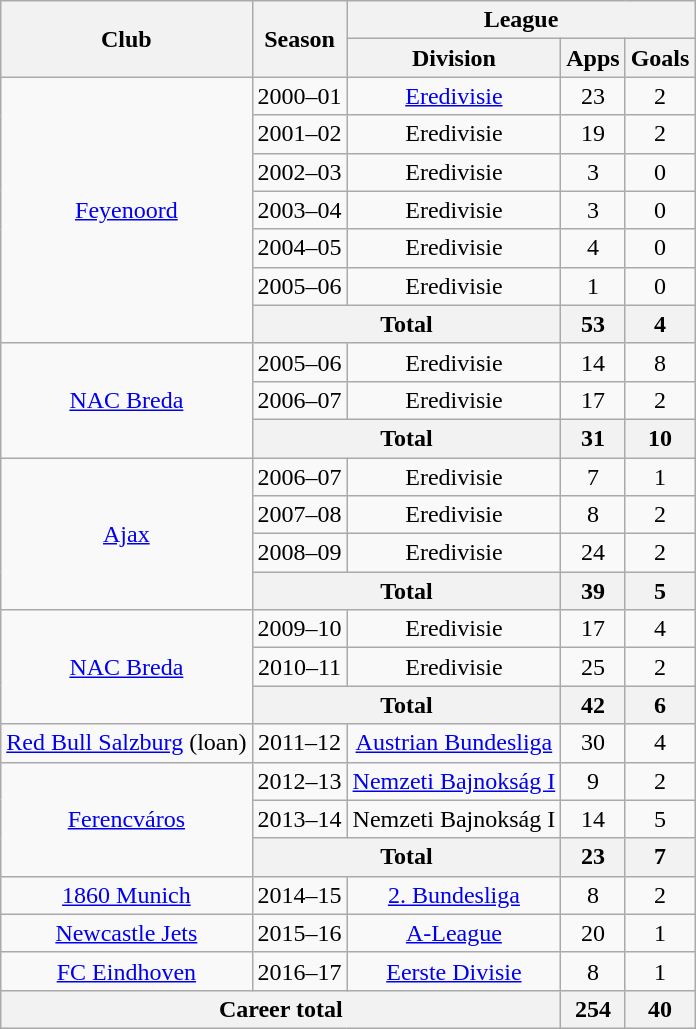<table class="wikitable" style="text-align: center">
<tr>
<th rowspan="2">Club</th>
<th rowspan="2">Season</th>
<th colspan="3">League</th>
</tr>
<tr>
<th>Division</th>
<th>Apps</th>
<th>Goals</th>
</tr>
<tr>
<td rowspan="7"><a href='#'>Feyenoord</a></td>
<td>2000–01</td>
<td><a href='#'>Eredivisie</a></td>
<td>23</td>
<td>2</td>
</tr>
<tr>
<td>2001–02</td>
<td>Eredivisie</td>
<td>19</td>
<td>2</td>
</tr>
<tr>
<td>2002–03</td>
<td>Eredivisie</td>
<td>3</td>
<td>0</td>
</tr>
<tr>
<td>2003–04</td>
<td>Eredivisie</td>
<td>3</td>
<td>0</td>
</tr>
<tr>
<td>2004–05</td>
<td>Eredivisie</td>
<td>4</td>
<td>0</td>
</tr>
<tr>
<td>2005–06</td>
<td>Eredivisie</td>
<td>1</td>
<td>0</td>
</tr>
<tr>
<th colspan="2">Total</th>
<th>53</th>
<th>4</th>
</tr>
<tr>
<td rowspan="3"><a href='#'>NAC Breda</a></td>
<td>2005–06</td>
<td>Eredivisie</td>
<td>14</td>
<td>8</td>
</tr>
<tr>
<td>2006–07</td>
<td>Eredivisie</td>
<td>17</td>
<td>2</td>
</tr>
<tr>
<th colspan="2">Total</th>
<th>31</th>
<th>10</th>
</tr>
<tr>
<td rowspan="4"><a href='#'>Ajax</a></td>
<td>2006–07</td>
<td>Eredivisie</td>
<td>7</td>
<td>1</td>
</tr>
<tr>
<td>2007–08</td>
<td>Eredivisie</td>
<td>8</td>
<td>2</td>
</tr>
<tr>
<td>2008–09</td>
<td>Eredivisie</td>
<td>24</td>
<td>2</td>
</tr>
<tr>
<th colspan="2">Total</th>
<th>39</th>
<th>5</th>
</tr>
<tr>
<td rowspan="3"><a href='#'>NAC Breda</a></td>
<td>2009–10</td>
<td>Eredivisie</td>
<td>17</td>
<td>4</td>
</tr>
<tr>
<td>2010–11</td>
<td>Eredivisie</td>
<td>25</td>
<td>2</td>
</tr>
<tr>
<th colspan="2">Total</th>
<th>42</th>
<th>6</th>
</tr>
<tr>
<td><a href='#'>Red Bull Salzburg</a> (loan)</td>
<td>2011–12</td>
<td><a href='#'>Austrian Bundesliga</a></td>
<td>30</td>
<td>4</td>
</tr>
<tr>
<td rowspan="3"><a href='#'>Ferencváros</a></td>
<td>2012–13</td>
<td><a href='#'>Nemzeti Bajnokság I</a></td>
<td>9</td>
<td>2</td>
</tr>
<tr>
<td>2013–14</td>
<td>Nemzeti Bajnokság I</td>
<td>14</td>
<td>5</td>
</tr>
<tr>
<th colspan="2">Total</th>
<th>23</th>
<th>7</th>
</tr>
<tr>
<td><a href='#'>1860 Munich</a></td>
<td>2014–15</td>
<td><a href='#'>2. Bundesliga</a></td>
<td>8</td>
<td>2</td>
</tr>
<tr>
<td><a href='#'>Newcastle Jets</a></td>
<td>2015–16</td>
<td><a href='#'>A-League</a></td>
<td>20</td>
<td>1</td>
</tr>
<tr>
<td><a href='#'>FC Eindhoven</a></td>
<td>2016–17</td>
<td><a href='#'>Eerste Divisie</a></td>
<td>8</td>
<td>1</td>
</tr>
<tr>
<th colspan="3">Career total</th>
<th>254</th>
<th>40</th>
</tr>
</table>
